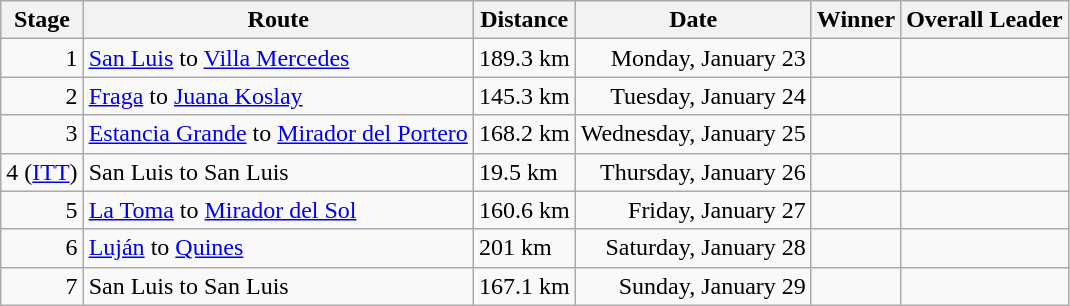<table class="wikitable">
<tr>
<th>Stage</th>
<th>Route</th>
<th>Distance</th>
<th>Date</th>
<th>Winner</th>
<th>Overall Leader</th>
</tr>
<tr>
<td align=right>1</td>
<td><a href='#'>San Luis</a> to <a href='#'>Villa Mercedes</a></td>
<td>189.3 km</td>
<td align=right>Monday, January 23</td>
<td></td>
<td></td>
</tr>
<tr>
<td align=right>2</td>
<td><a href='#'>Fraga</a> to <a href='#'>Juana Koslay</a></td>
<td>145.3 km</td>
<td align=right>Tuesday, January 24</td>
<td></td>
<td></td>
</tr>
<tr>
<td align=right>3</td>
<td><a href='#'>Estancia Grande</a> to <a href='#'>Mirador del Portero</a></td>
<td>168.2 km</td>
<td align=right>Wednesday, January 25</td>
<td></td>
<td></td>
</tr>
<tr>
<td align=right>4 (<a href='#'>ITT</a>)</td>
<td>San Luis to San Luis</td>
<td>19.5 km</td>
<td align=right>Thursday, January 26</td>
<td></td>
<td></td>
</tr>
<tr>
<td align=right>5</td>
<td><a href='#'>La Toma</a> to <a href='#'>Mirador del Sol</a></td>
<td>160.6 km</td>
<td align=right>Friday, January 27</td>
<td></td>
<td></td>
</tr>
<tr>
<td align=right>6</td>
<td><a href='#'>Luján</a> to <a href='#'>Quines</a></td>
<td>201 km</td>
<td align=right>Saturday, January 28</td>
<td></td>
<td></td>
</tr>
<tr>
<td align=right>7</td>
<td>San Luis to San Luis</td>
<td>167.1 km</td>
<td align=right>Sunday, January 29</td>
<td></td>
<td></td>
</tr>
</table>
